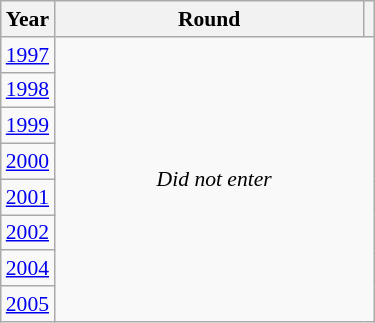<table class="wikitable" style="text-align: center; font-size:90%">
<tr>
<th>Year</th>
<th style="width:200px">Round</th>
<th></th>
</tr>
<tr>
<td><a href='#'>1997</a></td>
<td colspan="2" rowspan="8"><em>Did not enter</em></td>
</tr>
<tr>
<td><a href='#'>1998</a></td>
</tr>
<tr>
<td><a href='#'>1999</a></td>
</tr>
<tr>
<td><a href='#'>2000</a></td>
</tr>
<tr>
<td><a href='#'>2001</a></td>
</tr>
<tr>
<td><a href='#'>2002</a></td>
</tr>
<tr>
<td><a href='#'>2004</a></td>
</tr>
<tr>
<td><a href='#'>2005</a></td>
</tr>
</table>
